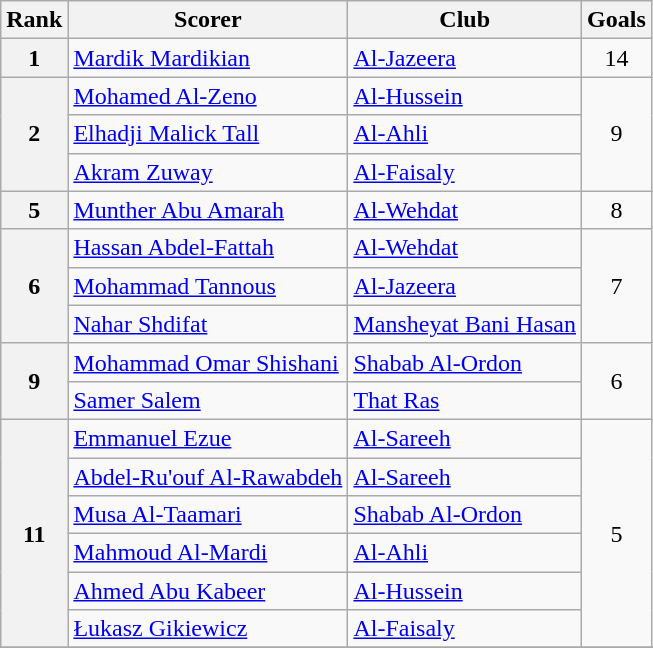<table class=wikitable>
<tr>
<th>Rank</th>
<th>Scorer</th>
<th>Club</th>
<th>Goals</th>
</tr>
<tr>
<th>1</th>
<td> <a href='#'>Mardik Mardikian</a></td>
<td><a href='#'>Al-Jazeera</a></td>
<td align=center>14</td>
</tr>
<tr>
<th rowspan=3>2</th>
<td> <a href='#'>Mohamed Al-Zeno</a></td>
<td><a href='#'>Al-Hussein</a></td>
<td align=center rowspan=3>9</td>
</tr>
<tr>
<td> <a href='#'>Elhadji Malick Tall</a></td>
<td><a href='#'>Al-Ahli</a></td>
</tr>
<tr>
<td> <a href='#'>Akram Zuway</a></td>
<td><a href='#'>Al-Faisaly</a></td>
</tr>
<tr>
<th>5</th>
<td> <a href='#'>Munther Abu Amarah</a></td>
<td><a href='#'>Al-Wehdat</a></td>
<td align=center>8</td>
</tr>
<tr>
<th rowspan=3>6</th>
<td> <a href='#'>Hassan Abdel-Fattah</a></td>
<td><a href='#'>Al-Wehdat</a></td>
<td align=center rowspan=3>7</td>
</tr>
<tr>
<td> <a href='#'>Mohammad Tannous</a></td>
<td><a href='#'>Al-Jazeera</a></td>
</tr>
<tr>
<td> <a href='#'>Nahar Shdifat</a></td>
<td><a href='#'>Mansheyat Bani Hasan</a></td>
</tr>
<tr>
<th rowspan=2>9</th>
<td> <a href='#'>Mohammad Omar Shishani</a></td>
<td><a href='#'>Shabab Al-Ordon</a></td>
<td align=center rowspan=2>6</td>
</tr>
<tr>
<td> <a href='#'>Samer Salem</a></td>
<td><a href='#'>That Ras</a></td>
</tr>
<tr>
<th rowspan=6>11</th>
<td> <a href='#'>Emmanuel Ezue</a></td>
<td><a href='#'>Al-Sareeh</a></td>
<td align=center rowspan=6>5</td>
</tr>
<tr>
<td> <a href='#'>Abdel-Ru'ouf Al-Rawabdeh</a></td>
<td><a href='#'>Al-Sareeh</a></td>
</tr>
<tr>
<td> <a href='#'>Musa Al-Taamari</a></td>
<td><a href='#'>Shabab Al-Ordon</a></td>
</tr>
<tr>
<td> <a href='#'>Mahmoud Al-Mardi</a></td>
<td><a href='#'>Al-Ahli</a></td>
</tr>
<tr>
<td> <a href='#'>Ahmed Abu Kabeer</a></td>
<td><a href='#'>Al-Hussein</a></td>
</tr>
<tr>
<td> <a href='#'>Łukasz Gikiewicz</a></td>
<td><a href='#'>Al-Faisaly</a></td>
</tr>
<tr>
</tr>
</table>
